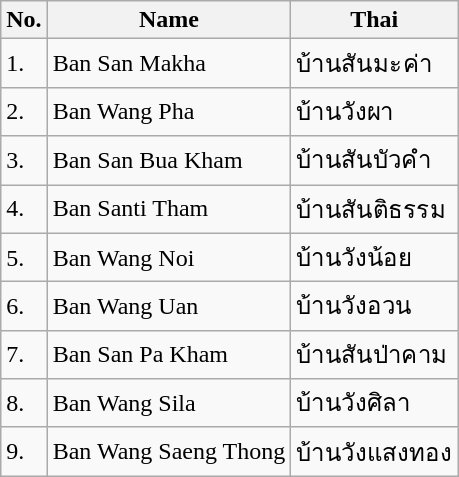<table class="wikitable sortable">
<tr>
<th>No.</th>
<th>Name</th>
<th>Thai</th>
</tr>
<tr>
<td>1.</td>
<td>Ban San Makha</td>
<td>บ้านสันมะค่า</td>
</tr>
<tr>
<td>2.</td>
<td>Ban Wang Pha</td>
<td>บ้านวังผา</td>
</tr>
<tr>
<td>3.</td>
<td>Ban San Bua Kham</td>
<td>บ้านสันบัวคำ</td>
</tr>
<tr>
<td>4.</td>
<td>Ban Santi Tham</td>
<td>บ้านสันติธรรม</td>
</tr>
<tr>
<td>5.</td>
<td>Ban Wang Noi</td>
<td>บ้านวังน้อย</td>
</tr>
<tr>
<td>6.</td>
<td>Ban Wang Uan</td>
<td>บ้านวังอวน</td>
</tr>
<tr>
<td>7.</td>
<td>Ban San Pa Kham</td>
<td>บ้านสันป่าคาม</td>
</tr>
<tr>
<td>8.</td>
<td>Ban Wang Sila</td>
<td>บ้านวังศิลา</td>
</tr>
<tr>
<td>9.</td>
<td>Ban Wang Saeng Thong</td>
<td>บ้านวังแสงทอง</td>
</tr>
</table>
